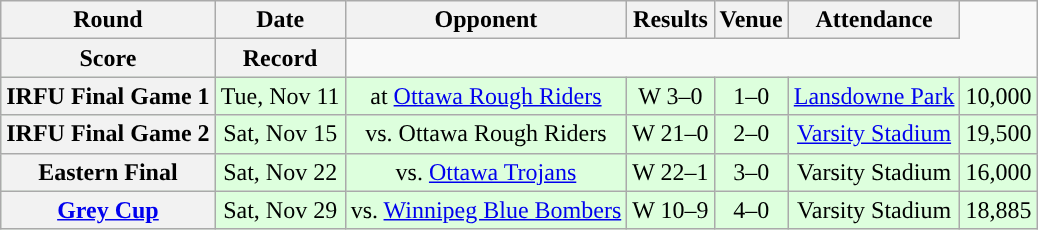<table class="wikitable" style="text-align:center">
<tr>
<th>Round</th>
<th>Date</th>
<th>Opponent</th>
<th>Results</th>
<th>Venue</th>
<th>Attendance</th>
</tr>
<tr>
<th>Score</th>
<th>Record</th>
</tr>
<tr style="background:#ddffdd">
<th>IRFU Final Game 1</th>
<td>Tue, Nov 11</td>
<td>at <a href='#'>Ottawa Rough Riders</a></td>
<td>W 3–0</td>
<td>1–0</td>
<td><a href='#'>Lansdowne Park</a></td>
<td>10,000</td>
</tr>
<tr style="background:#ddffdd">
<th>IRFU Final Game 2</th>
<td>Sat, Nov 15</td>
<td>vs. Ottawa Rough Riders</td>
<td>W 21–0</td>
<td>2–0</td>
<td><a href='#'>Varsity Stadium</a></td>
<td>19,500</td>
</tr>
<tr style="background:#ddffdd">
<th>Eastern Final</th>
<td>Sat, Nov 22</td>
<td>vs. <a href='#'>Ottawa Trojans</a></td>
<td>W 22–1</td>
<td>3–0</td>
<td>Varsity Stadium</td>
<td>16,000</td>
</tr>
<tr style="background:#ddffdd">
<th><a href='#'>Grey Cup</a></th>
<td>Sat, Nov 29</td>
<td>vs. <a href='#'>Winnipeg Blue Bombers</a></td>
<td>W 10–9</td>
<td>4–0</td>
<td>Varsity Stadium</td>
<td>18,885</td>
</tr>
</table>
